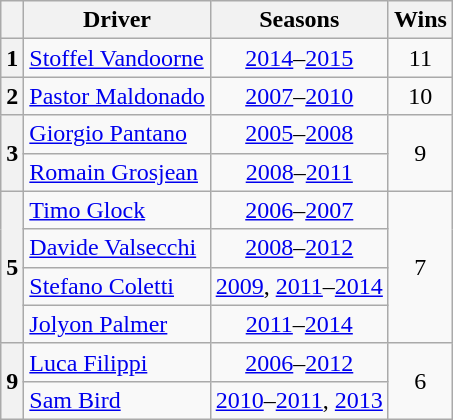<table class="wikitable" style="text-align:center">
<tr>
<th></th>
<th>Driver</th>
<th>Seasons</th>
<th>Wins</th>
</tr>
<tr>
<th rowspan=1>1</th>
<td align=left> <a href='#'>Stoffel Vandoorne</a></td>
<td><a href='#'>2014</a>–<a href='#'>2015</a></td>
<td rowspan=1>11</td>
</tr>
<tr>
<th rowspan=1>2</th>
<td align=left> <a href='#'>Pastor Maldonado</a></td>
<td><a href='#'>2007</a>–<a href='#'>2010</a></td>
<td rowspan=1>10</td>
</tr>
<tr>
<th rowspan=2>3</th>
<td align=left> <a href='#'>Giorgio Pantano</a></td>
<td><a href='#'>2005</a>–<a href='#'>2008</a></td>
<td rowspan=2>9</td>
</tr>
<tr>
<td align=left> <a href='#'>Romain Grosjean</a></td>
<td><a href='#'>2008</a>–<a href='#'>2011</a></td>
</tr>
<tr>
<th rowspan=4>5</th>
<td align=left> <a href='#'>Timo Glock</a></td>
<td><a href='#'>2006</a>–<a href='#'>2007</a></td>
<td rowspan=4>7</td>
</tr>
<tr>
<td align=left> <a href='#'>Davide Valsecchi</a></td>
<td><a href='#'>2008</a>–<a href='#'>2012</a></td>
</tr>
<tr>
<td align=left> <a href='#'>Stefano Coletti</a></td>
<td><a href='#'>2009</a>, <a href='#'>2011</a>–<a href='#'>2014</a></td>
</tr>
<tr>
<td align=left> <a href='#'>Jolyon Palmer</a></td>
<td><a href='#'>2011</a>–<a href='#'>2014</a></td>
</tr>
<tr>
<th rowspan=2>9</th>
<td align=left> <a href='#'>Luca Filippi</a></td>
<td><a href='#'>2006</a>–<a href='#'>2012</a></td>
<td rowspan=2>6</td>
</tr>
<tr>
<td align=left> <a href='#'>Sam Bird</a></td>
<td><a href='#'>2010</a>–<a href='#'>2011</a>, <a href='#'>2013</a></td>
</tr>
</table>
